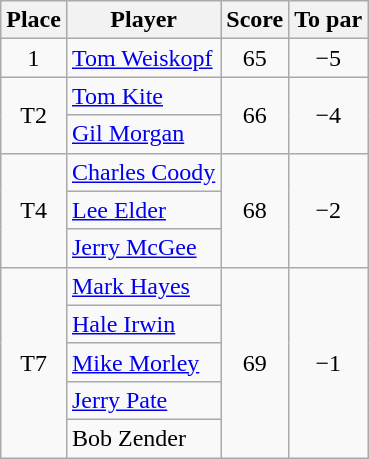<table class=wikitable>
<tr>
<th>Place</th>
<th>Player</th>
<th>Score</th>
<th>To par</th>
</tr>
<tr>
<td align=center>1</td>
<td> <a href='#'>Tom Weiskopf</a></td>
<td align=center>65</td>
<td align=center>−5</td>
</tr>
<tr>
<td rowspan=2 align=center>T2</td>
<td> <a href='#'>Tom Kite</a></td>
<td rowspan=2 align=center>66</td>
<td rowspan=2 align=center>−4</td>
</tr>
<tr>
<td> <a href='#'>Gil Morgan</a></td>
</tr>
<tr>
<td rowspan=3 align=center>T4</td>
<td> <a href='#'>Charles Coody</a></td>
<td rowspan=3 align=center>68</td>
<td rowspan=3 align=center>−2</td>
</tr>
<tr>
<td> <a href='#'>Lee Elder</a></td>
</tr>
<tr>
<td> <a href='#'>Jerry McGee</a></td>
</tr>
<tr>
<td rowspan=5 align=center>T7</td>
<td> <a href='#'>Mark Hayes</a></td>
<td rowspan=5 align=center>69</td>
<td rowspan=5 align=center>−1</td>
</tr>
<tr>
<td> <a href='#'>Hale Irwin</a></td>
</tr>
<tr>
<td> <a href='#'>Mike Morley</a></td>
</tr>
<tr>
<td> <a href='#'>Jerry Pate</a></td>
</tr>
<tr>
<td> Bob Zender</td>
</tr>
</table>
